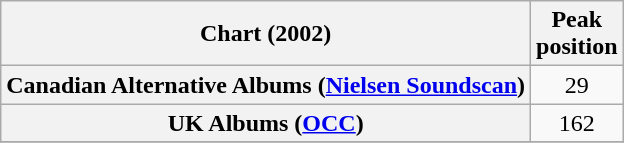<table class="wikitable sortable plainrowheaders">
<tr>
<th scope="col">Chart (2002)</th>
<th scope="col">Peak<br>position</th>
</tr>
<tr>
<th scope="row">Canadian Alternative Albums (<a href='#'>Nielsen Soundscan</a>)</th>
<td style="text-align:center;">29</td>
</tr>
<tr>
<th scope="row">UK Albums (<a href='#'>OCC</a>)</th>
<td style="text-align:center;">162</td>
</tr>
<tr>
</tr>
</table>
